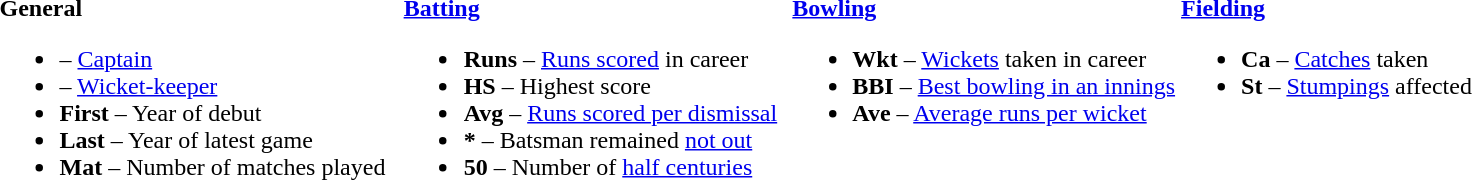<table>
<tr>
<td valign="top" style="width:26%"><br><strong>General</strong><ul><li> – <a href='#'>Captain</a></li><li> – <a href='#'>Wicket-keeper</a></li><li><strong>First</strong> – Year of debut</li><li><strong>Last</strong> – Year of latest game</li><li><strong>Mat</strong> – Number of matches played</li></ul></td>
<td valign="top" style="width:25%"><br><strong><a href='#'>Batting</a></strong><ul><li><strong>Runs</strong> – <a href='#'>Runs scored</a> in career</li><li><strong>HS</strong> – Highest score</li><li><strong>Avg</strong> – <a href='#'>Runs scored per dismissal</a></li><li><strong>*</strong> – Batsman remained <a href='#'>not out</a></li><li><strong>50</strong> – Number of <a href='#'>half centuries</a></li></ul></td>
<td valign="top" style="width:25%"><br><strong><a href='#'>Bowling</a></strong><ul><li><strong>Wkt</strong> – <a href='#'>Wickets</a> taken in career</li><li><strong>BBI</strong> – <a href='#'>Best bowling in an innings</a></li><li><strong>Ave</strong> – <a href='#'>Average runs per wicket</a></li></ul></td>
<td valign="top" style="width:24%"><br><strong><a href='#'>Fielding</a></strong><ul><li><strong>Ca</strong> – <a href='#'>Catches</a> taken</li><li><strong>St</strong> – <a href='#'>Stumpings</a> affected</li></ul></td>
</tr>
</table>
